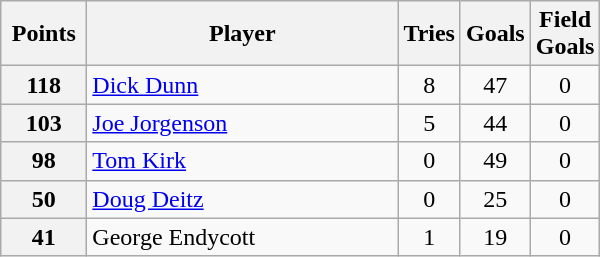<table class="wikitable" style="text-align:left;">
<tr>
<th width=50>Points</th>
<th width=200>Player</th>
<th width=30>Tries</th>
<th width=30>Goals</th>
<th width=30>Field Goals</th>
</tr>
<tr>
<th>118</th>
<td> <a href='#'>Dick Dunn</a></td>
<td align=center>8</td>
<td align=center>47</td>
<td align=center>0</td>
</tr>
<tr>
<th>103</th>
<td> <a href='#'>Joe Jorgenson</a></td>
<td align=center>5</td>
<td align=center>44</td>
<td align=center>0</td>
</tr>
<tr>
<th>98</th>
<td> <a href='#'>Tom Kirk</a></td>
<td align=center>0</td>
<td align=center>49</td>
<td align=center>0</td>
</tr>
<tr>
<th>50</th>
<td> <a href='#'>Doug Deitz</a></td>
<td align=center>0</td>
<td align=center>25</td>
<td align=center>0</td>
</tr>
<tr>
<th>41</th>
<td> George Endycott</td>
<td align=center>1</td>
<td align=center>19</td>
<td align=center>0</td>
</tr>
</table>
